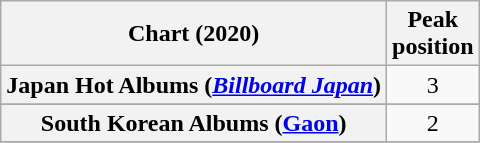<table class="wikitable sortable plainrowheaders" style="text-align:center">
<tr>
<th scope="col">Chart (2020)</th>
<th scope="col">Peak<br>position</th>
</tr>
<tr>
<th scope="row">Japan Hot Albums (<em><a href='#'>Billboard Japan</a></em>)</th>
<td>3</td>
</tr>
<tr>
</tr>
<tr>
<th scope="row">South Korean Albums (<a href='#'>Gaon</a>)</th>
<td>2</td>
</tr>
<tr>
</tr>
</table>
